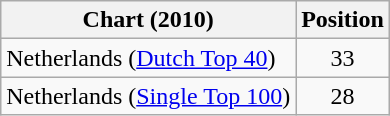<table class="wikitable sortable">
<tr>
<th>Chart (2010)</th>
<th>Position</th>
</tr>
<tr>
<td>Netherlands (<a href='#'>Dutch Top 40</a>)</td>
<td style="text-align:center;">33</td>
</tr>
<tr>
<td>Netherlands (<a href='#'>Single Top 100</a>)</td>
<td style="text-align:center;">28</td>
</tr>
</table>
